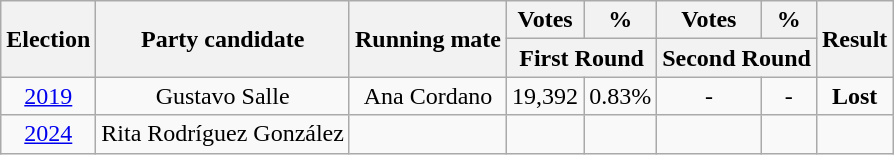<table class="wikitable" style="text-align:center">
<tr>
<th rowspan="2">Election</th>
<th rowspan="2">Party candidate</th>
<th rowspan="2">Running mate</th>
<th>Votes</th>
<th>%</th>
<th>Votes</th>
<th>%</th>
<th rowspan="2">Result</th>
</tr>
<tr>
<th colspan="2">First Round</th>
<th colspan="2">Second Round</th>
</tr>
<tr>
<td><a href='#'>2019</a></td>
<td>Gustavo Salle</td>
<td>Ana Cordano</td>
<td>19,392</td>
<td>0.83%</td>
<td>-</td>
<td>-</td>
<td><strong>Lost</strong> </td>
</tr>
<tr>
<td><a href='#'>2024</a></td>
<td>Rita Rodríguez González</td>
<td></td>
<td></td>
<td></td>
<td></td>
<td></td>
<td></td>
</tr>
</table>
